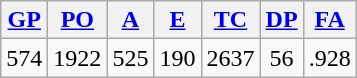<table class="wikitable">
<tr>
<th><a href='#'>GP</a></th>
<th><a href='#'>PO</a></th>
<th><a href='#'>A</a></th>
<th><a href='#'>E</a></th>
<th><a href='#'>TC</a></th>
<th><a href='#'>DP</a></th>
<th><a href='#'>FA</a></th>
</tr>
<tr align=center>
<td>574</td>
<td>1922</td>
<td>525</td>
<td>190</td>
<td>2637</td>
<td>56</td>
<td>.928</td>
</tr>
</table>
